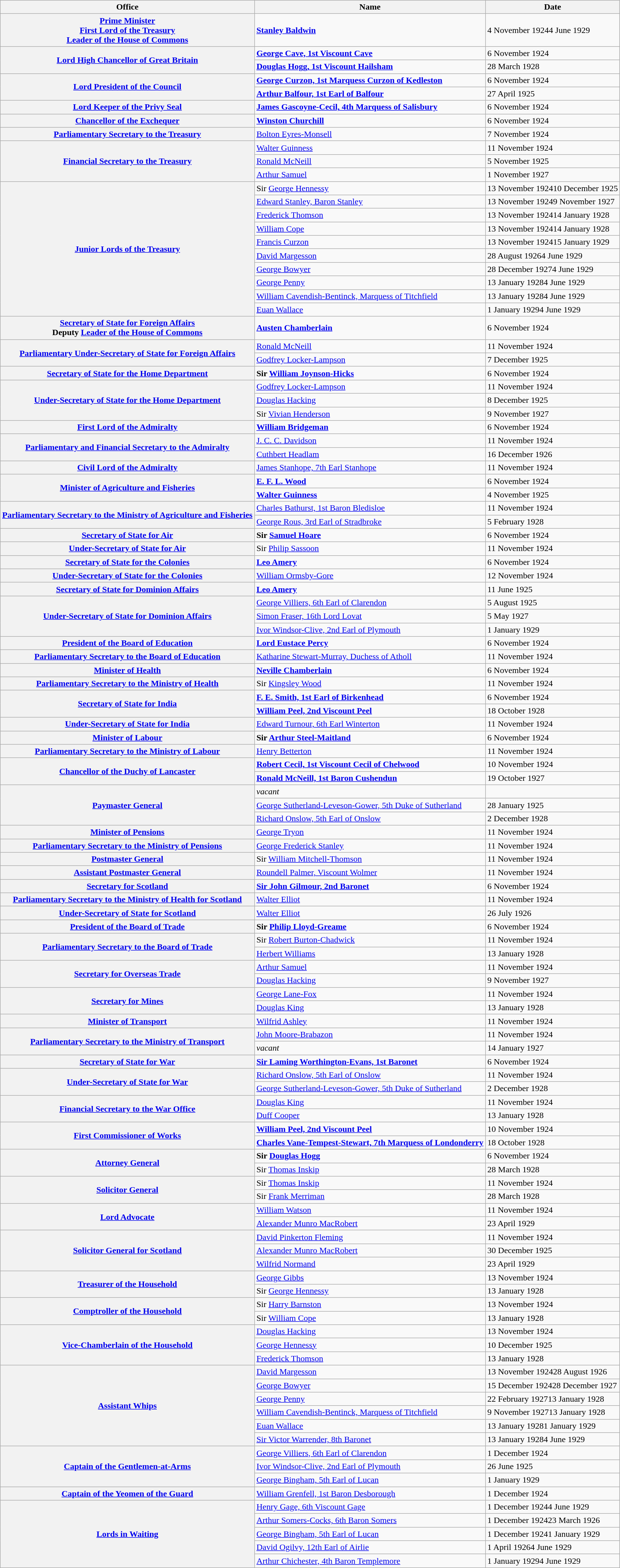<table class="wikitable plainrowheaders">
<tr>
<th>Office</th>
<th>Name</th>
<th>Date</th>
</tr>
<tr>
<th scope=row><a href='#'>Prime Minister</a> <br><a href='#'>First Lord of the Treasury</a> <br><a href='#'>Leader of the House of Commons</a></th>
<td><strong><a href='#'>Stanley Baldwin</a></strong></td>
<td>4 November 19244 June 1929</td>
</tr>
<tr>
<th scope=row rowspan=2><a href='#'>Lord High Chancellor of Great Britain</a></th>
<td><strong><a href='#'>George Cave, 1st Viscount Cave</a></strong></td>
<td>6 November 1924</td>
</tr>
<tr>
<td><strong><a href='#'>Douglas Hogg, 1st Viscount Hailsham</a></strong></td>
<td>28 March 1928</td>
</tr>
<tr>
<th scope=row rowspan=2><a href='#'>Lord President of the Council</a></th>
<td><strong><a href='#'>George Curzon, 1st Marquess Curzon of Kedleston</a></strong></td>
<td>6 November 1924</td>
</tr>
<tr>
<td><strong><a href='#'>Arthur Balfour, 1st Earl of Balfour</a></strong></td>
<td>27 April 1925</td>
</tr>
<tr>
<th scope=row><a href='#'>Lord Keeper of the Privy Seal</a></th>
<td><strong><a href='#'>James Gascoyne-Cecil, 4th Marquess of Salisbury</a></strong></td>
<td>6 November 1924</td>
</tr>
<tr>
<th scope=row><a href='#'>Chancellor of the Exchequer</a></th>
<td><strong><a href='#'>Winston Churchill</a></strong></td>
<td>6 November 1924</td>
</tr>
<tr>
<th scope=row><a href='#'>Parliamentary Secretary to the Treasury</a></th>
<td><a href='#'>Bolton Eyres-Monsell</a></td>
<td>7 November 1924</td>
</tr>
<tr>
<th scope=row rowspan=3><a href='#'>Financial Secretary to the Treasury</a></th>
<td><a href='#'>Walter Guinness</a></td>
<td>11 November 1924</td>
</tr>
<tr>
<td><a href='#'>Ronald McNeill</a></td>
<td>5 November 1925</td>
</tr>
<tr>
<td><a href='#'>Arthur Samuel</a></td>
<td>1 November 1927</td>
</tr>
<tr>
<th scope=row rowspan=10><a href='#'>Junior Lords of the Treasury</a></th>
<td>Sir <a href='#'>George Hennessy</a></td>
<td>13 November 192410 December 1925</td>
</tr>
<tr>
<td><a href='#'>Edward Stanley, Baron Stanley</a></td>
<td>13 November 19249 November 1927</td>
</tr>
<tr>
<td><a href='#'>Frederick Thomson</a></td>
<td>13 November 192414 January 1928</td>
</tr>
<tr>
<td><a href='#'>William Cope</a></td>
<td>13 November 192414 January 1928</td>
</tr>
<tr>
<td><a href='#'>Francis Curzon</a></td>
<td>13 November 192415 January 1929</td>
</tr>
<tr>
<td><a href='#'>David Margesson</a></td>
<td>28 August 19264 June 1929</td>
</tr>
<tr>
<td><a href='#'>George Bowyer</a></td>
<td>28 December 19274 June 1929</td>
</tr>
<tr>
<td><a href='#'>George Penny</a></td>
<td>13 January 19284 June 1929</td>
</tr>
<tr>
<td><a href='#'>William Cavendish-Bentinck, Marquess of Titchfield</a></td>
<td>13 January 19284 June 1929</td>
</tr>
<tr>
<td><a href='#'>Euan Wallace</a></td>
<td>1 January 19294 June 1929</td>
</tr>
<tr>
<th scope=row><a href='#'>Secretary of State for Foreign Affairs</a> <br>Deputy <a href='#'>Leader of the House of Commons</a></th>
<td><strong><a href='#'>Austen Chamberlain</a></strong></td>
<td>6 November 1924</td>
</tr>
<tr>
<th scope=row rowspan=2><a href='#'>Parliamentary Under-Secretary of State for Foreign Affairs</a></th>
<td><a href='#'>Ronald McNeill</a></td>
<td>11 November 1924</td>
</tr>
<tr>
<td><a href='#'>Godfrey Locker-Lampson</a></td>
<td>7 December 1925</td>
</tr>
<tr>
<th scope=row><a href='#'>Secretary of State for the Home Department</a></th>
<td><strong>Sir <a href='#'>William Joynson-Hicks</a></strong></td>
<td>6 November 1924</td>
</tr>
<tr>
<th scope=row rowspan=3><a href='#'>Under-Secretary of State for the Home Department</a></th>
<td><a href='#'>Godfrey Locker-Lampson</a></td>
<td>11 November 1924</td>
</tr>
<tr>
<td><a href='#'>Douglas Hacking</a></td>
<td>8 December 1925</td>
</tr>
<tr>
<td>Sir <a href='#'>Vivian Henderson</a></td>
<td>9 November 1927</td>
</tr>
<tr>
<th scope=row><a href='#'>First Lord of the Admiralty</a></th>
<td><strong><a href='#'>William Bridgeman</a></strong></td>
<td>6 November 1924</td>
</tr>
<tr>
<th scope=row rowspan=2><a href='#'>Parliamentary and Financial Secretary to the Admiralty</a></th>
<td><a href='#'>J. C. C. Davidson</a></td>
<td>11 November 1924</td>
</tr>
<tr>
<td><a href='#'>Cuthbert Headlam</a></td>
<td>16 December 1926</td>
</tr>
<tr>
<th scope=row><a href='#'>Civil Lord of the Admiralty</a></th>
<td><a href='#'>James Stanhope, 7th Earl Stanhope</a></td>
<td>11 November 1924</td>
</tr>
<tr>
<th scope=row rowspan=2><a href='#'>Minister of Agriculture and Fisheries</a></th>
<td><strong><a href='#'>E. F. L. Wood</a></strong></td>
<td>6 November 1924</td>
</tr>
<tr>
<td><strong><a href='#'>Walter Guinness</a></strong></td>
<td>4 November 1925</td>
</tr>
<tr>
<th scope=row rowspan=2><a href='#'>Parliamentary Secretary to the Ministry of Agriculture and Fisheries</a></th>
<td><a href='#'>Charles Bathurst, 1st Baron Bledisloe</a></td>
<td>11 November 1924</td>
</tr>
<tr>
<td><a href='#'>George Rous, 3rd Earl of Stradbroke</a></td>
<td>5 February 1928</td>
</tr>
<tr>
<th scope=row><a href='#'>Secretary of State for Air</a></th>
<td><strong>Sir <a href='#'>Samuel Hoare</a></strong></td>
<td>6 November 1924</td>
</tr>
<tr>
<th scope=row><a href='#'>Under-Secretary of State for Air</a></th>
<td>Sir <a href='#'>Philip Sassoon</a></td>
<td>11 November 1924</td>
</tr>
<tr>
<th scope=row><a href='#'>Secretary of State for the Colonies</a></th>
<td><strong><a href='#'>Leo Amery</a></strong></td>
<td>6 November 1924</td>
</tr>
<tr>
<th scope=row><a href='#'>Under-Secretary of State for the Colonies</a></th>
<td><a href='#'>William Ormsby-Gore</a></td>
<td>12 November 1924</td>
</tr>
<tr>
<th scope=row><a href='#'>Secretary of State for Dominion Affairs</a></th>
<td><strong><a href='#'>Leo Amery</a></strong></td>
<td>11 June 1925</td>
</tr>
<tr>
<th scope=row rowspan=3><a href='#'>Under-Secretary of State for Dominion Affairs</a></th>
<td><a href='#'>George Villiers, 6th Earl of Clarendon</a></td>
<td>5 August 1925</td>
</tr>
<tr>
<td><a href='#'>Simon Fraser, 16th Lord Lovat</a></td>
<td>5 May 1927</td>
</tr>
<tr>
<td><a href='#'>Ivor Windsor-Clive, 2nd Earl of Plymouth</a></td>
<td>1 January 1929</td>
</tr>
<tr>
<th scope=row><a href='#'>President of the Board of Education</a></th>
<td><strong><a href='#'>Lord Eustace Percy</a></strong></td>
<td>6 November 1924</td>
</tr>
<tr>
<th scope=row><a href='#'>Parliamentary Secretary to the Board of Education</a></th>
<td><a href='#'>Katharine Stewart-Murray, Duchess of Atholl</a></td>
<td>11 November 1924</td>
</tr>
<tr>
<th scope=row><a href='#'>Minister of Health</a></th>
<td><strong><a href='#'>Neville Chamberlain</a></strong></td>
<td>6 November 1924</td>
</tr>
<tr>
<th scope=row><a href='#'>Parliamentary Secretary to the Ministry of Health</a></th>
<td>Sir <a href='#'>Kingsley Wood</a></td>
<td>11 November 1924</td>
</tr>
<tr>
<th scope=row rowspan=2><a href='#'>Secretary of State for India</a></th>
<td><strong><a href='#'>F. E. Smith, 1st Earl of Birkenhead</a></strong></td>
<td>6 November 1924</td>
</tr>
<tr>
<td><strong><a href='#'>William Peel, 2nd Viscount Peel</a></strong></td>
<td>18 October 1928</td>
</tr>
<tr>
<th scope=row><a href='#'>Under-Secretary of State for India</a></th>
<td><a href='#'>Edward Turnour, 6th Earl Winterton</a></td>
<td>11 November 1924</td>
</tr>
<tr>
<th scope=row><a href='#'>Minister of Labour</a></th>
<td><strong>Sir <a href='#'>Arthur Steel-Maitland</a></strong></td>
<td>6 November 1924</td>
</tr>
<tr>
<th scope=row><a href='#'>Parliamentary Secretary to the Ministry of Labour</a></th>
<td><a href='#'>Henry Betterton</a></td>
<td>11 November 1924</td>
</tr>
<tr>
<th scope=row rowspan=2><a href='#'>Chancellor of the Duchy of Lancaster</a></th>
<td><strong><a href='#'>Robert Cecil, 1st Viscount Cecil of Chelwood</a></strong></td>
<td>10 November 1924</td>
</tr>
<tr>
<td><strong><a href='#'>Ronald McNeill, 1st Baron Cushendun</a></strong></td>
<td>19 October 1927</td>
</tr>
<tr>
<th scope=row rowspan=3><a href='#'>Paymaster General</a></th>
<td><em>vacant</em></td>
<td></td>
</tr>
<tr>
<td><a href='#'>George Sutherland-Leveson-Gower, 5th Duke of Sutherland</a></td>
<td>28 January 1925</td>
</tr>
<tr>
<td><a href='#'>Richard Onslow, 5th Earl of Onslow</a></td>
<td>2 December 1928</td>
</tr>
<tr>
<th scope=row><a href='#'>Minister of Pensions</a></th>
<td><a href='#'>George Tryon</a></td>
<td>11 November 1924</td>
</tr>
<tr>
<th scope=row><a href='#'>Parliamentary Secretary to the Ministry of Pensions</a></th>
<td><a href='#'>George Frederick Stanley</a></td>
<td>11 November 1924</td>
</tr>
<tr>
<th scope=row><a href='#'>Postmaster General</a></th>
<td>Sir <a href='#'>William Mitchell-Thomson</a></td>
<td>11 November 1924</td>
</tr>
<tr>
<th scope=row><a href='#'>Assistant Postmaster General</a></th>
<td><a href='#'>Roundell Palmer, Viscount Wolmer</a></td>
<td>11 November 1924</td>
</tr>
<tr>
<th scope=row><a href='#'>Secretary for Scotland</a></th>
<td><strong><a href='#'>Sir John Gilmour, 2nd Baronet</a></strong></td>
<td>6 November 1924</td>
</tr>
<tr>
<th scope=row><a href='#'>Parliamentary Secretary to the Ministry of Health for Scotland</a></th>
<td><a href='#'>Walter Elliot</a></td>
<td>11 November 1924</td>
</tr>
<tr>
<th scope=row><a href='#'>Under-Secretary of State for Scotland</a></th>
<td><a href='#'>Walter Elliot</a></td>
<td>26 July 1926</td>
</tr>
<tr>
<th scope=row><a href='#'>President of the Board of Trade</a></th>
<td><strong>Sir <a href='#'>Philip Lloyd-Greame</a></strong></td>
<td>6 November 1924</td>
</tr>
<tr>
<th scope=row rowspan=2><a href='#'>Parliamentary Secretary to the Board of Trade</a></th>
<td>Sir <a href='#'>Robert Burton-Chadwick</a></td>
<td>11 November 1924</td>
</tr>
<tr>
<td><a href='#'>Herbert Williams</a></td>
<td>13 January 1928</td>
</tr>
<tr>
<th scope=row rowspan=2><a href='#'>Secretary for Overseas Trade</a></th>
<td><a href='#'>Arthur Samuel</a></td>
<td>11 November 1924</td>
</tr>
<tr>
<td><a href='#'>Douglas Hacking</a></td>
<td>9 November 1927</td>
</tr>
<tr>
<th scope=row rowspan=2><a href='#'>Secretary for Mines</a></th>
<td><a href='#'>George Lane-Fox</a></td>
<td>11 November 1924</td>
</tr>
<tr>
<td><a href='#'>Douglas King</a></td>
<td>13 January 1928</td>
</tr>
<tr>
<th scope=row><a href='#'>Minister of Transport</a></th>
<td><a href='#'>Wilfrid Ashley</a></td>
<td>11 November 1924</td>
</tr>
<tr>
<th scope=row rowspan=2><a href='#'>Parliamentary Secretary to the Ministry of Transport</a></th>
<td><a href='#'>John Moore-Brabazon</a></td>
<td>11 November 1924</td>
</tr>
<tr>
<td><em>vacant</em></td>
<td>14 January 1927</td>
</tr>
<tr>
<th scope=row><a href='#'>Secretary of State for War</a></th>
<td><strong><a href='#'>Sir Laming Worthington-Evans, 1st Baronet</a></strong></td>
<td>6 November 1924</td>
</tr>
<tr>
<th scope=row rowspan=2><a href='#'>Under-Secretary of State for War</a></th>
<td><a href='#'>Richard Onslow, 5th Earl of Onslow</a></td>
<td>11 November 1924</td>
</tr>
<tr>
<td><a href='#'>George Sutherland-Leveson-Gower, 5th Duke of Sutherland</a></td>
<td>2 December 1928</td>
</tr>
<tr>
<th scope=row rowspan=2><a href='#'>Financial Secretary to the War Office</a></th>
<td><a href='#'>Douglas King</a></td>
<td>11 November 1924</td>
</tr>
<tr>
<td><a href='#'>Duff Cooper</a></td>
<td>13 January 1928</td>
</tr>
<tr>
<th scope=row rowspan=2><a href='#'>First Commissioner of Works</a></th>
<td><strong><a href='#'>William Peel, 2nd Viscount Peel</a></strong></td>
<td>10 November 1924</td>
</tr>
<tr>
<td><strong><a href='#'>Charles Vane-Tempest-Stewart, 7th Marquess of Londonderry</a></strong></td>
<td>18 October 1928</td>
</tr>
<tr>
<th scope=row rowspan=2><a href='#'>Attorney General</a></th>
<td><strong>Sir <a href='#'>Douglas Hogg</a></strong></td>
<td>6 November 1924</td>
</tr>
<tr>
<td>Sir <a href='#'>Thomas Inskip</a></td>
<td>28 March 1928</td>
</tr>
<tr>
<th scope=row rowspan=2><a href='#'>Solicitor General</a></th>
<td>Sir <a href='#'>Thomas Inskip</a></td>
<td>11 November 1924</td>
</tr>
<tr>
<td>Sir <a href='#'>Frank Merriman</a></td>
<td>28 March 1928</td>
</tr>
<tr>
<th scope=row rowspan=2><a href='#'>Lord Advocate</a></th>
<td><a href='#'>William Watson</a></td>
<td>11 November 1924</td>
</tr>
<tr>
<td><a href='#'>Alexander Munro MacRobert</a></td>
<td>23 April 1929</td>
</tr>
<tr>
<th scope=row rowspan=3><a href='#'>Solicitor General for Scotland</a></th>
<td><a href='#'>David Pinkerton Fleming</a></td>
<td>11 November 1924</td>
</tr>
<tr>
<td><a href='#'>Alexander Munro MacRobert</a></td>
<td>30 December 1925</td>
</tr>
<tr>
<td><a href='#'>Wilfrid Normand</a></td>
<td>23 April 1929</td>
</tr>
<tr>
<th scope=row rowspan=2><a href='#'>Treasurer of the Household</a></th>
<td><a href='#'>George Gibbs</a></td>
<td>13 November 1924</td>
</tr>
<tr>
<td>Sir <a href='#'>George Hennessy</a></td>
<td>13 January 1928</td>
</tr>
<tr>
<th scope=row rowspan=2><a href='#'>Comptroller of the Household</a></th>
<td>Sir <a href='#'>Harry Barnston</a></td>
<td>13 November 1924</td>
</tr>
<tr>
<td>Sir <a href='#'>William Cope</a></td>
<td>13 January 1928</td>
</tr>
<tr>
<th scope=row rowspan=3><a href='#'>Vice-Chamberlain of the Household</a></th>
<td><a href='#'>Douglas Hacking</a></td>
<td>13 November 1924</td>
</tr>
<tr>
<td><a href='#'>George Hennessy</a></td>
<td>10 December 1925</td>
</tr>
<tr>
<td><a href='#'>Frederick Thomson</a></td>
<td>13 January 1928</td>
</tr>
<tr>
<th scope=row rowspan=6><a href='#'>Assistant Whips</a></th>
<td><a href='#'>David Margesson</a></td>
<td>13 November 192428 August 1926</td>
</tr>
<tr>
<td><a href='#'>George Bowyer</a></td>
<td>15 December 192428 December 1927</td>
</tr>
<tr>
<td><a href='#'>George Penny</a></td>
<td>22 February 192713 January 1928</td>
</tr>
<tr>
<td><a href='#'>William Cavendish-Bentinck, Marquess of Titchfield</a></td>
<td>9 November 192713 January 1928</td>
</tr>
<tr>
<td><a href='#'>Euan Wallace</a></td>
<td>13 January 19281 January 1929</td>
</tr>
<tr>
<td><a href='#'>Sir Victor Warrender, 8th Baronet</a></td>
<td>13 January 19284 June 1929</td>
</tr>
<tr>
<th scope=row rowspan=3><a href='#'>Captain of the Gentlemen-at-Arms</a></th>
<td><a href='#'>George Villiers, 6th Earl of Clarendon</a></td>
<td>1 December 1924</td>
</tr>
<tr>
<td><a href='#'>Ivor Windsor-Clive, 2nd Earl of Plymouth</a></td>
<td>26 June 1925</td>
</tr>
<tr>
<td><a href='#'>George Bingham, 5th Earl of Lucan</a></td>
<td>1 January 1929</td>
</tr>
<tr>
<th scope=row><a href='#'>Captain of the Yeomen of the Guard</a></th>
<td><a href='#'>William Grenfell, 1st Baron Desborough</a></td>
<td>1 December 1924</td>
</tr>
<tr>
<th scope=row rowspan=5><a href='#'>Lords in Waiting</a></th>
<td><a href='#'>Henry Gage, 6th Viscount Gage</a></td>
<td>1 December 19244 June 1929</td>
</tr>
<tr>
<td><a href='#'>Arthur Somers-Cocks, 6th Baron Somers</a></td>
<td>1 December 192423 March 1926</td>
</tr>
<tr>
<td><a href='#'>George Bingham, 5th Earl of Lucan</a></td>
<td>1 December 19241 January 1929</td>
</tr>
<tr>
<td><a href='#'>David Ogilvy, 12th Earl of Airlie</a></td>
<td>1 April 19264 June 1929</td>
</tr>
<tr>
<td><a href='#'>Arthur Chichester, 4th Baron Templemore</a></td>
<td>1 January 19294 June 1929</td>
</tr>
</table>
